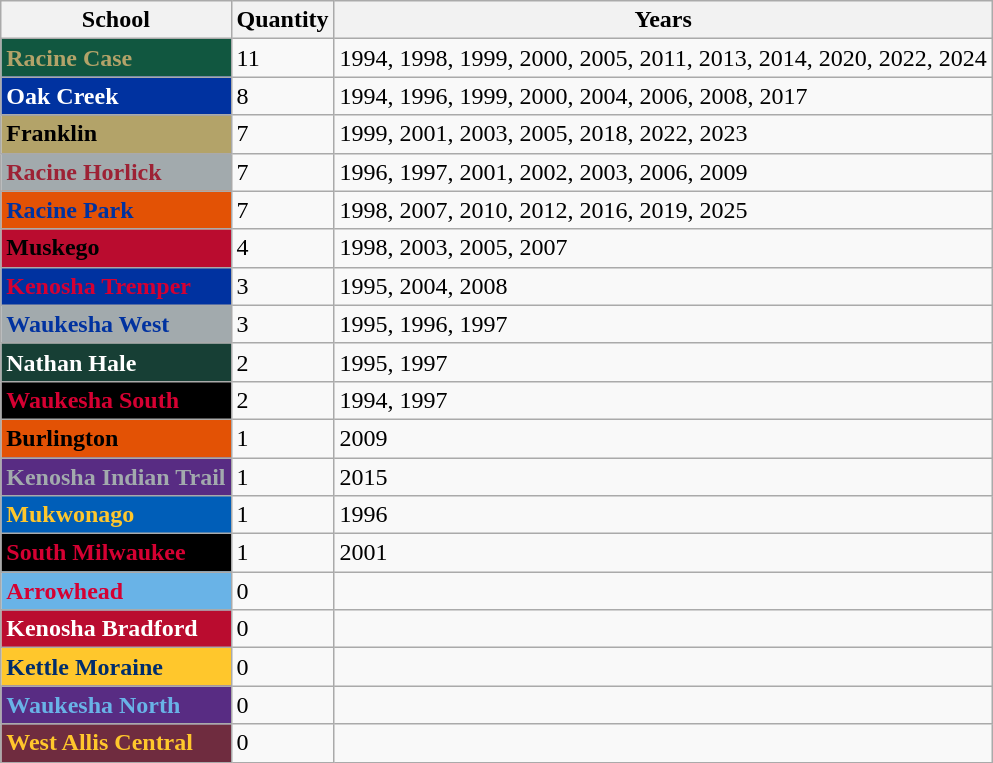<table class="wikitable">
<tr>
<th>School</th>
<th>Quantity</th>
<th>Years</th>
</tr>
<tr>
<td style="background: #115740; color: #b3a369"><strong>Racine Case</strong></td>
<td>11</td>
<td>1994, 1998, 1999, 2000, 2005, 2011, 2013, 2014, 2020, 2022, 2024</td>
</tr>
<tr>
<td style="background: #0032a0; color: white"><strong>Oak Creek</strong></td>
<td>8</td>
<td>1994, 1996, 1999, 2000, 2004, 2006, 2008, 2017</td>
</tr>
<tr>
<td style="background: #b3a369; color: black"><strong>Franklin</strong></td>
<td>7</td>
<td>1999, 2001, 2003, 2005, 2018, 2022, 2023</td>
</tr>
<tr>
<td style="background: #a2aaad; color: #9d2235"><strong>Racine Horlick</strong></td>
<td>7</td>
<td>1996, 1997, 2001, 2002, 2003, 2006, 2009</td>
</tr>
<tr>
<td style="background: #e35205; color: #0032a0"><strong>Racine Park</strong></td>
<td>7</td>
<td>1998, 2007, 2010, 2012, 2016, 2019, 2025</td>
</tr>
<tr>
<td style="background: #ba0c2f; color: black"><strong>Muskego</strong></td>
<td>4</td>
<td>1998, 2003, 2005, 2007</td>
</tr>
<tr>
<td style="background: #0032a0; color: #d50032"><strong>Kenosha Tremper</strong></td>
<td>3</td>
<td>1995, 2004, 2008</td>
</tr>
<tr>
<td style="background: #a2aaad; color: #0032a0"><strong>Waukesha West</strong></td>
<td>3</td>
<td>1995, 1996, 1997</td>
</tr>
<tr>
<td style="background: #173f35; color: white"><strong>Nathan Hale</strong></td>
<td>2</td>
<td>1995, 1997</td>
</tr>
<tr>
<td style="background: black; color: #d50032"><strong>Waukesha South</strong></td>
<td>2</td>
<td>1994, 1997</td>
</tr>
<tr>
<td style="background: #e35205; color: black"><strong>Burlington</strong></td>
<td>1</td>
<td>2009</td>
</tr>
<tr>
<td style="background: #582c83; color: #a2aaad"><strong>Kenosha Indian Trail</strong></td>
<td>1</td>
<td>2015</td>
</tr>
<tr>
<td style="background: #005eb8; color: #ffc72c"><strong>Mukwonago</strong></td>
<td>1</td>
<td>1996</td>
</tr>
<tr>
<td style="background: black; color: #d50032"><strong>South Milwaukee</strong></td>
<td>1</td>
<td>2001</td>
</tr>
<tr>
<td style="background: #69b3e7; color: #d50032"><strong>Arrowhead</strong></td>
<td>0</td>
<td></td>
</tr>
<tr>
<td style="background: #ba0c2f; color: white"><strong>Kenosha Bradford</strong></td>
<td>0</td>
<td></td>
</tr>
<tr>
<td style="background: #ffc72c; color: #002d6c"><strong>Kettle Moraine</strong></td>
<td>0</td>
<td></td>
</tr>
<tr>
<td style="background: #582c83; color: #69b3e7"><strong>Waukesha North</strong></td>
<td>0</td>
<td></td>
</tr>
<tr>
<td style="background: #6f2c3f; color: #ffc72c"><strong>West Allis Central</strong></td>
<td>0</td>
<td></td>
</tr>
</table>
